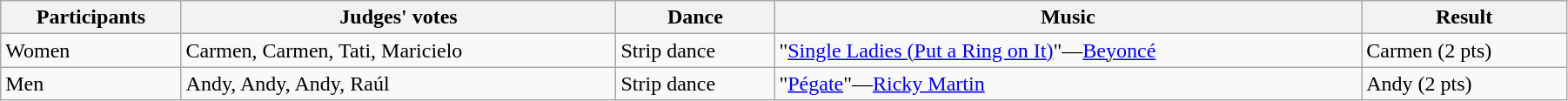<table class="wikitable sortable" style="width: 95%;">
<tr>
<th>Participants</th>
<th>Judges' votes</th>
<th>Dance</th>
<th>Music</th>
<th>Result</th>
</tr>
<tr>
<td>Women</td>
<td>Carmen, Carmen, Tati, Maricielo</td>
<td>Strip dance</td>
<td>"<a href='#'>Single Ladies (Put a Ring on It)</a>"—<a href='#'>Beyoncé</a></td>
<td>Carmen (2 pts)</td>
</tr>
<tr>
<td>Men</td>
<td>Andy, Andy, Andy, Raúl</td>
<td>Strip dance</td>
<td>"<a href='#'>Pégate</a>"—<a href='#'>Ricky Martin</a></td>
<td>Andy (2 pts)</td>
</tr>
</table>
